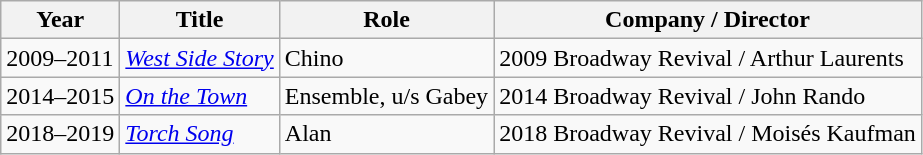<table class="wikitable sortable">
<tr>
<th>Year</th>
<th>Title</th>
<th>Role</th>
<th>Company / Director</th>
</tr>
<tr>
<td>2009–2011</td>
<td><em><a href='#'>West Side Story</a></em></td>
<td>Chino</td>
<td>2009 Broadway Revival / Arthur Laurents</td>
</tr>
<tr>
<td>2014–2015</td>
<td><em><a href='#'>On the Town</a></em></td>
<td>Ensemble, u/s Gabey</td>
<td>2014 Broadway Revival / John Rando</td>
</tr>
<tr>
<td>2018–2019</td>
<td><em><a href='#'>Torch Song</a></em></td>
<td>Alan</td>
<td>2018 Broadway Revival / Moisés Kaufman</td>
</tr>
</table>
